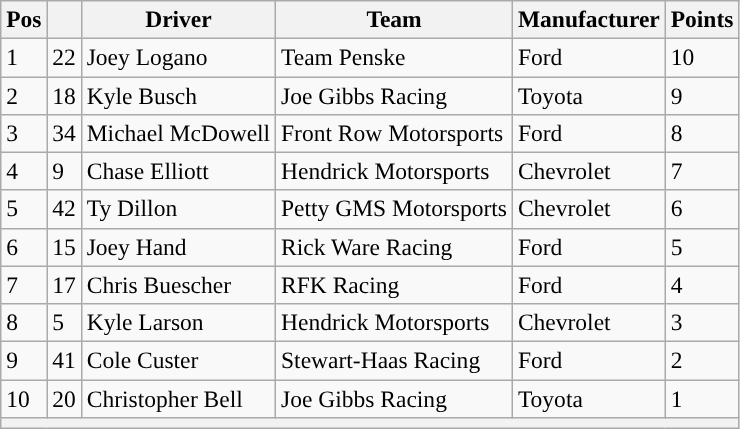<table class="wikitable" style="font-size:98%">
<tr>
<th>Pos</th>
<th></th>
<th>Driver</th>
<th>Team</th>
<th>Manufacturer</th>
<th>Points</th>
</tr>
<tr>
<td>1</td>
<td>22</td>
<td>Joey Logano</td>
<td>Team Penske</td>
<td>Ford</td>
<td>10</td>
</tr>
<tr>
<td>2</td>
<td>18</td>
<td>Kyle Busch</td>
<td>Joe Gibbs Racing</td>
<td>Toyota</td>
<td>9</td>
</tr>
<tr>
<td>3</td>
<td>34</td>
<td>Michael McDowell</td>
<td>Front Row Motorsports</td>
<td>Ford</td>
<td>8</td>
</tr>
<tr>
<td>4</td>
<td>9</td>
<td>Chase Elliott</td>
<td>Hendrick Motorsports</td>
<td>Chevrolet</td>
<td>7</td>
</tr>
<tr>
<td>5</td>
<td>42</td>
<td>Ty Dillon</td>
<td>Petty GMS Motorsports</td>
<td>Chevrolet</td>
<td>6</td>
</tr>
<tr>
<td>6</td>
<td>15</td>
<td>Joey Hand</td>
<td>Rick Ware Racing</td>
<td>Ford</td>
<td>5</td>
</tr>
<tr>
<td>7</td>
<td>17</td>
<td>Chris Buescher</td>
<td>RFK Racing</td>
<td>Ford</td>
<td>4</td>
</tr>
<tr>
<td>8</td>
<td>5</td>
<td>Kyle Larson</td>
<td>Hendrick Motorsports</td>
<td>Chevrolet</td>
<td>3</td>
</tr>
<tr>
<td>9</td>
<td>41</td>
<td>Cole Custer</td>
<td>Stewart-Haas Racing</td>
<td>Ford</td>
<td>2</td>
</tr>
<tr>
<td>10</td>
<td>20</td>
<td>Christopher Bell</td>
<td>Joe Gibbs Racing</td>
<td>Toyota</td>
<td>1</td>
</tr>
<tr>
<th colspan="6"></th>
</tr>
</table>
